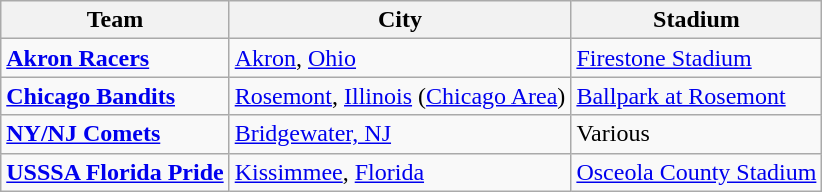<table class="wikitable">
<tr>
<th>Team</th>
<th>City</th>
<th>Stadium</th>
</tr>
<tr>
<td><strong><a href='#'>Akron Racers</a></strong></td>
<td><a href='#'>Akron</a>, <a href='#'>Ohio</a></td>
<td><a href='#'>Firestone Stadium</a></td>
</tr>
<tr>
<td><strong><a href='#'>Chicago Bandits</a></strong></td>
<td><a href='#'>Rosemont</a>, <a href='#'>Illinois</a> (<a href='#'>Chicago Area</a>)</td>
<td><a href='#'>Ballpark at Rosemont</a></td>
</tr>
<tr>
<td><strong><a href='#'>NY/NJ Comets</a></strong></td>
<td><a href='#'>Bridgewater, NJ</a></td>
<td>Various</td>
</tr>
<tr>
<td><strong><a href='#'>USSSA Florida Pride</a></strong></td>
<td><a href='#'>Kissimmee</a>, <a href='#'>Florida</a></td>
<td><a href='#'>Osceola County Stadium</a></td>
</tr>
</table>
